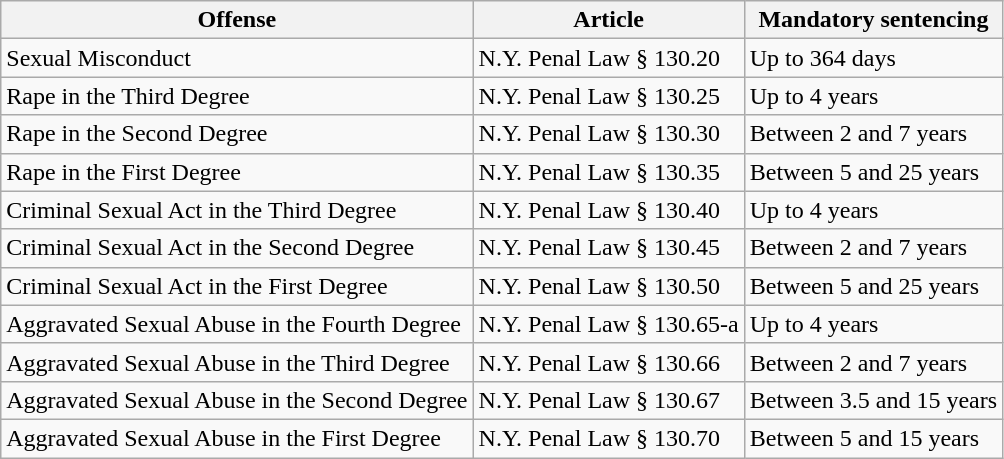<table class="wikitable">
<tr>
<th>Offense</th>
<th>Article</th>
<th>Mandatory sentencing</th>
</tr>
<tr>
<td>Sexual Misconduct</td>
<td>N.Y. Penal Law § 130.20</td>
<td>Up to 364 days</td>
</tr>
<tr>
<td>Rape in the Third Degree</td>
<td>N.Y. Penal Law § 130.25</td>
<td>Up to 4 years</td>
</tr>
<tr>
<td>Rape in the Second Degree</td>
<td>N.Y. Penal Law § 130.30</td>
<td>Between 2 and 7 years</td>
</tr>
<tr>
<td>Rape in the First Degree</td>
<td>N.Y. Penal Law § 130.35</td>
<td>Between 5 and 25 years</td>
</tr>
<tr>
<td>Criminal Sexual Act in the Third Degree</td>
<td>N.Y. Penal Law § 130.40</td>
<td>Up to 4 years</td>
</tr>
<tr>
<td>Criminal Sexual Act in the Second Degree</td>
<td>N.Y. Penal Law § 130.45</td>
<td>Between 2 and 7 years</td>
</tr>
<tr>
<td>Criminal Sexual Act in the First Degree</td>
<td>N.Y. Penal Law § 130.50</td>
<td>Between 5 and 25 years</td>
</tr>
<tr>
<td>Aggravated Sexual Abuse in the Fourth Degree</td>
<td>N.Y. Penal Law § 130.65-a</td>
<td>Up to 4 years</td>
</tr>
<tr>
<td>Aggravated Sexual Abuse in the Third Degree</td>
<td>N.Y. Penal Law § 130.66</td>
<td>Between 2 and 7 years</td>
</tr>
<tr>
<td>Aggravated Sexual Abuse in the Second Degree</td>
<td>N.Y. Penal Law § 130.67</td>
<td>Between 3.5 and 15 years</td>
</tr>
<tr>
<td>Aggravated Sexual Abuse in the First Degree</td>
<td>N.Y. Penal Law § 130.70</td>
<td>Between 5 and 15 years</td>
</tr>
</table>
